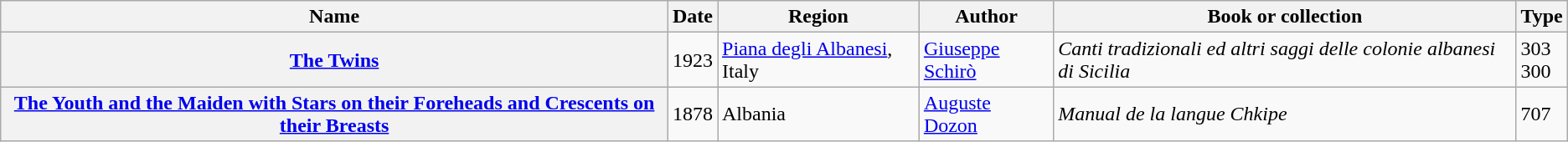<table class="wikitable sortable">
<tr>
<th scope="col">Name</th>
<th scope="col">Date</th>
<th scope="col">Region</th>
<th scope="col">Author</th>
<th scope="col">Book or collection</th>
<th scope="col">Type</th>
</tr>
<tr>
<th><a href='#'>The Twins</a></th>
<td>1923</td>
<td><a href='#'>Piana degli Albanesi</a>, Italy</td>
<td><a href='#'>Giuseppe Schirò</a></td>
<td><em>Canti tradizionali ed altri saggi delle colonie albanesi di Sicilia</em></td>
<td>303 <br> 300</td>
</tr>
<tr>
<th><a href='#'>The Youth and the Maiden with Stars on their Foreheads and Crescents on their Breasts</a></th>
<td>1878</td>
<td>Albania</td>
<td><a href='#'>Auguste Dozon</a></td>
<td><em>Manual de la langue Chkipe</em></td>
<td>707</td>
</tr>
</table>
